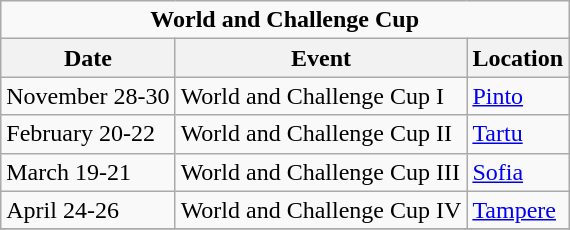<table class="wikitable">
<tr>
<td colspan="4" style="text-align:center;"><strong>World and Challenge Cup</strong></td>
</tr>
<tr>
<th>Date</th>
<th>Event</th>
<th>Location</th>
</tr>
<tr>
<td>November 28-30</td>
<td>World and Challenge Cup I</td>
<td>  <a href='#'>Pinto</a></td>
</tr>
<tr>
<td>February 20-22</td>
<td>World and Challenge Cup II</td>
<td>  <a href='#'>Tartu</a></td>
</tr>
<tr>
<td>March 19-21</td>
<td>World and Challenge Cup III</td>
<td>  <a href='#'>Sofia</a></td>
</tr>
<tr>
<td>April 24-26</td>
<td>World and Challenge Cup IV</td>
<td>  <a href='#'>Tampere</a></td>
</tr>
<tr>
</tr>
</table>
